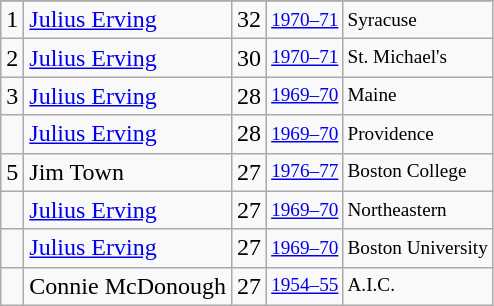<table class="wikitable">
<tr>
</tr>
<tr>
<td>1</td>
<td><a href='#'>Julius Erving</a></td>
<td>32</td>
<td style="font-size:80%;"><a href='#'>1970–71</a></td>
<td style="font-size:80%;">Syracuse</td>
</tr>
<tr>
<td>2</td>
<td><a href='#'>Julius Erving</a></td>
<td>30</td>
<td style="font-size:80%;"><a href='#'>1970–71</a></td>
<td style="font-size:80%;">St. Michael's</td>
</tr>
<tr>
<td>3</td>
<td><a href='#'>Julius Erving</a></td>
<td>28</td>
<td style="font-size:80%;"><a href='#'>1969–70</a></td>
<td style="font-size:80%;">Maine</td>
</tr>
<tr>
<td></td>
<td><a href='#'>Julius Erving</a></td>
<td>28</td>
<td style="font-size:80%;"><a href='#'>1969–70</a></td>
<td style="font-size:80%;">Providence</td>
</tr>
<tr>
<td>5</td>
<td>Jim Town</td>
<td>27</td>
<td style="font-size:80%;"><a href='#'>1976–77</a></td>
<td style="font-size:80%;">Boston College</td>
</tr>
<tr>
<td></td>
<td><a href='#'>Julius Erving</a></td>
<td>27</td>
<td style="font-size:80%;"><a href='#'>1969–70</a></td>
<td style="font-size:80%;">Northeastern</td>
</tr>
<tr>
<td></td>
<td><a href='#'>Julius Erving</a></td>
<td>27</td>
<td style="font-size:80%;"><a href='#'>1969–70</a></td>
<td style="font-size:80%;">Boston University</td>
</tr>
<tr>
<td></td>
<td>Connie McDonough</td>
<td>27</td>
<td style="font-size:80%;"><a href='#'>1954–55</a></td>
<td style="font-size:80%;">A.I.C.</td>
</tr>
</table>
